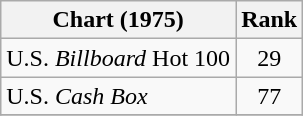<table class="wikitable">
<tr>
<th>Chart (1975)</th>
<th style="text-align:center;">Rank</th>
</tr>
<tr>
<td>U.S. <em>Billboard</em> Hot 100</td>
<td style="text-align:center;">29</td>
</tr>
<tr>
<td>U.S. <em>Cash Box</em> </td>
<td style="text-align:center;">77</td>
</tr>
<tr>
</tr>
</table>
